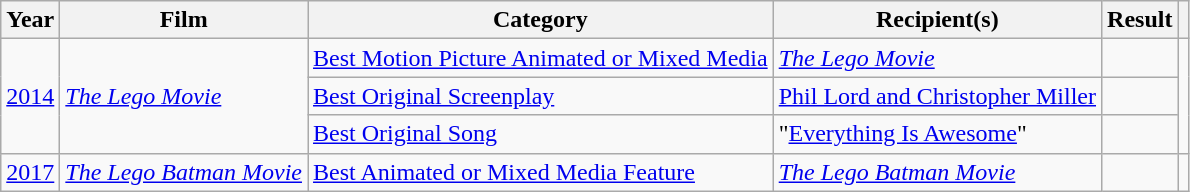<table class="wikitable">
<tr>
<th>Year</th>
<th>Film</th>
<th>Category</th>
<th>Recipient(s)</th>
<th>Result</th>
<th></th>
</tr>
<tr>
<td rowspan="3"><a href='#'>2014</a></td>
<td rowspan="3"><em><a href='#'>The Lego Movie</a></em></td>
<td><a href='#'>Best Motion Picture Animated or Mixed Media</a></td>
<td data-sort-value="Lego Movie, The"><em><a href='#'>The Lego Movie</a></em></td>
<td></td>
<td rowspan="3" style="text-align:center;"></td>
</tr>
<tr>
<td><a href='#'>Best Original Screenplay</a></td>
<td data-sort-value="Lord, Phil and Miller, Christopher"><a href='#'>Phil Lord and Christopher Miller</a></td>
<td></td>
</tr>
<tr>
<td><a href='#'>Best Original Song</a></td>
<td data-sort-value="Everything Is Awesome">"<a href='#'>Everything Is Awesome</a>"</td>
<td></td>
</tr>
<tr>
<td><a href='#'>2017</a></td>
<td><em><a href='#'>The Lego Batman Movie</a></em></td>
<td><a href='#'>Best Animated or Mixed Media Feature</a></td>
<td><em><a href='#'>The Lego Batman Movie</a></em></td>
<td></td>
<td style="text-align:center;"></td>
</tr>
</table>
